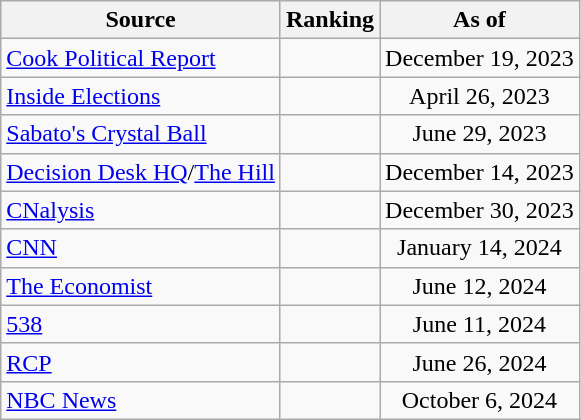<table class="wikitable" style="text-align:center">
<tr>
<th>Source</th>
<th>Ranking</th>
<th>As of</th>
</tr>
<tr>
<td align=left><a href='#'>Cook Political Report</a></td>
<td></td>
<td>December 19, 2023</td>
</tr>
<tr>
<td align=left><a href='#'>Inside Elections</a></td>
<td></td>
<td>April 26, 2023</td>
</tr>
<tr>
<td align=left><a href='#'>Sabato's Crystal Ball</a></td>
<td></td>
<td>June 29, 2023</td>
</tr>
<tr>
<td align=left><a href='#'>Decision Desk HQ</a>/<a href='#'>The Hill</a></td>
<td></td>
<td>December 14, 2023</td>
</tr>
<tr>
<td align=left><a href='#'>CNalysis</a></td>
<td></td>
<td>December 30, 2023</td>
</tr>
<tr>
<td align=left><a href='#'>CNN</a></td>
<td></td>
<td>January 14, 2024</td>
</tr>
<tr>
<td align=left><a href='#'>The Economist</a></td>
<td></td>
<td>June 12, 2024</td>
</tr>
<tr>
<td align="left"><a href='#'>538</a></td>
<td></td>
<td>June 11, 2024</td>
</tr>
<tr>
<td align="left"><a href='#'>RCP</a></td>
<td></td>
<td>June 26, 2024</td>
</tr>
<tr>
<td align="left"><a href='#'>NBC News</a></td>
<td></td>
<td>October 6, 2024</td>
</tr>
</table>
